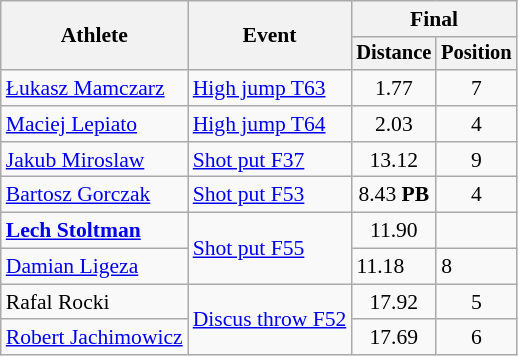<table class=wikitable style="font-size:90%">
<tr>
<th rowspan="2">Athlete</th>
<th rowspan="2">Event</th>
<th colspan="2">Final</th>
</tr>
<tr style="font-size:95%">
<th>Distance</th>
<th>Position</th>
</tr>
<tr align=center>
<td align=left><a href='#'>Łukasz Mamczarz</a></td>
<td align=left><a href='#'>High jump T63</a></td>
<td>1.77</td>
<td>7</td>
</tr>
<tr align=center>
<td align=left><a href='#'>Maciej Lepiato</a></td>
<td align=left><a href='#'>High jump T64</a></td>
<td>2.03</td>
<td>4</td>
</tr>
<tr align=center>
<td align=left><a href='#'>Jakub Miroslaw</a></td>
<td align=left><a href='#'>Shot put F37</a></td>
<td>13.12</td>
<td>9</td>
</tr>
<tr align=center>
<td align=left><a href='#'>Bartosz Gorczak</a></td>
<td align=left><a href='#'>Shot put F53</a></td>
<td>8.43 <strong>PB</strong></td>
<td>4</td>
</tr>
<tr align=center>
<td align=left><strong><a href='#'>Lech Stoltman</a></strong></td>
<td rowspan="2" align="left"><a href='#'>Shot put F55</a></td>
<td>11.90</td>
<td></td>
</tr>
<tr>
<td><a href='#'>Damian Ligeza</a></td>
<td>11.18</td>
<td>8</td>
</tr>
<tr align=center>
<td align=left>Rafal Rocki</td>
<td align=left rowspan=2><a href='#'>Discus throw F52</a></td>
<td>17.92</td>
<td>5</td>
</tr>
<tr align=center>
<td align=left><a href='#'>Robert Jachimowicz</a></td>
<td>17.69</td>
<td>6</td>
</tr>
</table>
